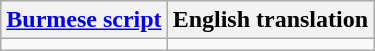<table class="wikitable">
<tr>
<th><a href='#'>Burmese script</a></th>
<th>English translation</th>
</tr>
<tr style="vertical-align:top; white-space:nowrap;">
<td><em></em></td>
<td></td>
</tr>
</table>
